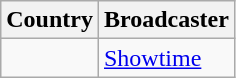<table class="wikitable">
<tr>
<th align=center>Country</th>
<th align=center>Broadcaster</th>
</tr>
<tr>
<td></td>
<td><a href='#'>Showtime</a></td>
</tr>
</table>
